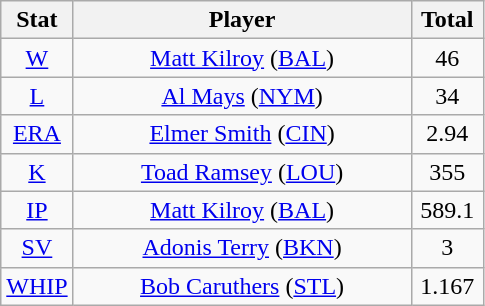<table class="wikitable" style="text-align:center;">
<tr>
<th style="width:15%;">Stat</th>
<th>Player</th>
<th style="width:15%;">Total</th>
</tr>
<tr>
<td><a href='#'>W</a></td>
<td><a href='#'>Matt Kilroy</a> (<a href='#'>BAL</a>)</td>
<td>46</td>
</tr>
<tr>
<td><a href='#'>L</a></td>
<td><a href='#'>Al Mays</a> (<a href='#'>NYM</a>)</td>
<td>34</td>
</tr>
<tr>
<td><a href='#'>ERA</a></td>
<td><a href='#'>Elmer Smith</a> (<a href='#'>CIN</a>)</td>
<td>2.94</td>
</tr>
<tr>
<td><a href='#'>K</a></td>
<td><a href='#'>Toad Ramsey</a> (<a href='#'>LOU</a>)</td>
<td>355</td>
</tr>
<tr>
<td><a href='#'>IP</a></td>
<td><a href='#'>Matt Kilroy</a> (<a href='#'>BAL</a>)</td>
<td>589.1</td>
</tr>
<tr>
<td><a href='#'>SV</a></td>
<td><a href='#'>Adonis Terry</a> (<a href='#'>BKN</a>)</td>
<td>3</td>
</tr>
<tr>
<td><a href='#'>WHIP</a></td>
<td><a href='#'>Bob Caruthers</a> (<a href='#'>STL</a>)</td>
<td>1.167</td>
</tr>
</table>
